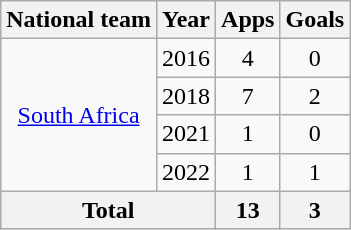<table class="wikitable" style="text-align:center;">
<tr>
<th>National team</th>
<th>Year</th>
<th>Apps</th>
<th>Goals</th>
</tr>
<tr>
<td rowspan="4"><a href='#'>South Africa</a></td>
<td>2016</td>
<td>4</td>
<td>0</td>
</tr>
<tr>
<td>2018</td>
<td>7</td>
<td>2</td>
</tr>
<tr>
<td>2021</td>
<td>1</td>
<td>0</td>
</tr>
<tr>
<td>2022</td>
<td>1</td>
<td>1</td>
</tr>
<tr>
<th colspan="2">Total</th>
<th>13</th>
<th>3</th>
</tr>
</table>
